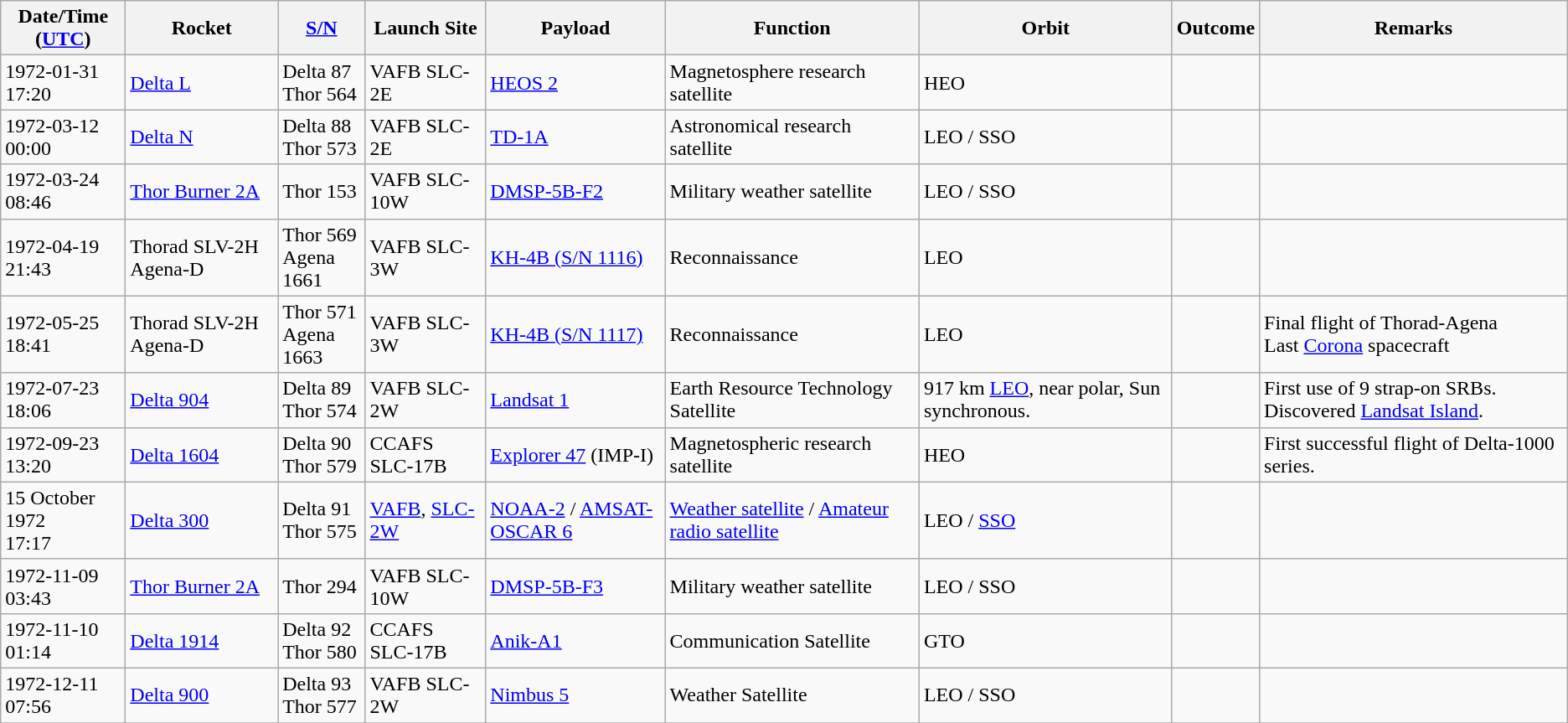<table class="wikitable" style="margin: 1em 1em 1em 0";>
<tr>
<th>Date/Time<br>(<a href='#'>UTC</a>)</th>
<th>Rocket</th>
<th><a href='#'>S/N</a></th>
<th>Launch Site</th>
<th>Payload</th>
<th>Function</th>
<th>Orbit</th>
<th>Outcome</th>
<th>Remarks</th>
</tr>
<tr>
<td>1972-01-31<br>17:20</td>
<td><a href='#'>Delta L</a></td>
<td>Delta 87<br>Thor 564</td>
<td>VAFB SLC-2E</td>
<td><a href='#'>HEOS 2</a></td>
<td>Magnetosphere research satellite</td>
<td>HEO</td>
<td></td>
<td></td>
</tr>
<tr>
<td>1972-03-12<br>00:00</td>
<td><a href='#'>Delta N</a></td>
<td>Delta 88<br>Thor 573</td>
<td>VAFB SLC-2E</td>
<td><a href='#'>TD-1A</a></td>
<td>Astronomical research satellite</td>
<td>LEO / SSO</td>
<td></td>
<td></td>
</tr>
<tr>
<td>1972-03-24<br>08:46</td>
<td><a href='#'>Thor Burner 2A</a></td>
<td>Thor 153</td>
<td>VAFB SLC-10W</td>
<td><a href='#'>DMSP-5B-F2</a></td>
<td>Military weather satellite</td>
<td>LEO / SSO</td>
<td></td>
<td></td>
</tr>
<tr>
<td>1972-04-19<br>21:43</td>
<td>Thorad SLV-2H Agena-D</td>
<td>Thor 569<br>Agena 1661</td>
<td>VAFB SLC-3W</td>
<td><a href='#'>KH-4B (S/N 1116)</a></td>
<td>Reconnaissance</td>
<td>LEO</td>
<td></td>
<td></td>
</tr>
<tr>
<td>1972-05-25<br>18:41</td>
<td>Thorad SLV-2H Agena-D</td>
<td>Thor 571<br>Agena 1663</td>
<td>VAFB SLC-3W</td>
<td><a href='#'>KH-4B (S/N 1117)</a></td>
<td>Reconnaissance</td>
<td>LEO</td>
<td></td>
<td>Final flight of Thorad-Agena<br>Last <a href='#'>Corona</a> spacecraft</td>
</tr>
<tr>
<td>1972-07-23<br>18:06</td>
<td><a href='#'>Delta 904</a></td>
<td>Delta 89<br>Thor 574</td>
<td>VAFB SLC-2W</td>
<td><a href='#'>Landsat 1</a></td>
<td>Earth Resource Technology Satellite</td>
<td>917 km <a href='#'>LEO</a>, near polar, Sun synchronous.</td>
<td></td>
<td>First use of 9 strap-on SRBs.  Discovered <a href='#'>Landsat Island</a>.</td>
</tr>
<tr>
<td>1972-09-23<br>13:20</td>
<td><a href='#'>Delta 1604</a></td>
<td>Delta 90<br>Thor 579</td>
<td>CCAFS SLC-17B</td>
<td><a href='#'>Explorer 47</a> (IMP-I)</td>
<td>Magnetospheric research satellite</td>
<td>HEO</td>
<td></td>
<td>First successful flight of Delta-1000 series.</td>
</tr>
<tr>
<td>15 October 1972<br>17:17</td>
<td><a href='#'>Delta 300</a></td>
<td>Delta 91<br>Thor 575</td>
<td><a href='#'>VAFB</a>, <a href='#'>SLC-2W</a></td>
<td><a href='#'>NOAA-2</a> / <a href='#'>AMSAT-OSCAR 6</a></td>
<td><a href='#'>Weather satellite</a> / <a href='#'>Amateur radio satellite</a></td>
<td>LEO / <a href='#'>SSO</a></td>
<td></td>
<td></td>
</tr>
<tr>
<td>1972-11-09<br>03:43</td>
<td><a href='#'>Thor Burner 2A</a></td>
<td>Thor 294</td>
<td>VAFB SLC-10W</td>
<td><a href='#'>DMSP-5B-F3</a></td>
<td>Military weather satellite</td>
<td>LEO / SSO</td>
<td></td>
<td></td>
</tr>
<tr>
<td>1972-11-10<br>01:14</td>
<td><a href='#'>Delta 1914</a></td>
<td>Delta 92<br>Thor 580</td>
<td>CCAFS SLC-17B</td>
<td><a href='#'>Anik-A1</a></td>
<td>Communication Satellite</td>
<td>GTO</td>
<td></td>
<td></td>
</tr>
<tr>
<td>1972-12-11<br>07:56</td>
<td><a href='#'>Delta 900</a></td>
<td>Delta 93<br>Thor 577</td>
<td>VAFB SLC-2W</td>
<td><a href='#'>Nimbus 5</a></td>
<td>Weather Satellite</td>
<td>LEO / SSO</td>
<td></td>
<td></td>
</tr>
<tr>
</tr>
</table>
